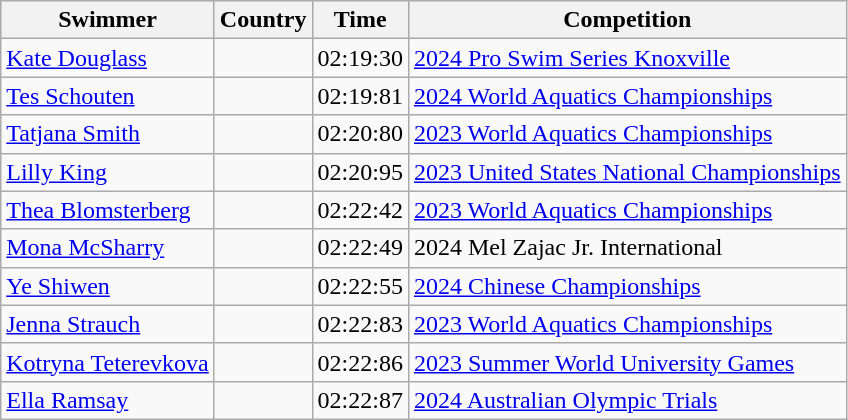<table class="wikitable sortable mw-collapsible">
<tr>
<th scope="col">Swimmer</th>
<th scope="col">Country</th>
<th scope="col">Time</th>
<th scope="col">Competition</th>
</tr>
<tr>
<td><a href='#'>Kate Douglass</a></td>
<td></td>
<td>02:19:30</td>
<td><a href='#'>2024 Pro Swim Series Knoxville</a></td>
</tr>
<tr>
<td><a href='#'>Tes Schouten</a></td>
<td></td>
<td>02:19:81</td>
<td><a href='#'>2024 World Aquatics Championships</a></td>
</tr>
<tr>
<td><a href='#'>Tatjana Smith</a></td>
<td></td>
<td>02:20:80</td>
<td><a href='#'>2023 World Aquatics Championships</a></td>
</tr>
<tr>
<td><a href='#'>Lilly King</a></td>
<td></td>
<td>02:20:95</td>
<td><a href='#'>2023 United States National Championships</a></td>
</tr>
<tr>
<td><a href='#'>Thea Blomsterberg</a></td>
<td></td>
<td>02:22:42</td>
<td><a href='#'>2023 World Aquatics Championships</a></td>
</tr>
<tr>
<td><a href='#'>Mona McSharry</a></td>
<td></td>
<td>02:22:49</td>
<td>2024 Mel Zajac Jr. International</td>
</tr>
<tr>
<td><a href='#'>Ye Shiwen</a></td>
<td></td>
<td>02:22:55</td>
<td><a href='#'>2024 Chinese Championships</a></td>
</tr>
<tr>
<td><a href='#'>Jenna Strauch</a></td>
<td></td>
<td>02:22:83</td>
<td><a href='#'>2023 World Aquatics Championships</a></td>
</tr>
<tr>
<td><a href='#'>Kotryna Teterevkova</a></td>
<td></td>
<td>02:22:86</td>
<td><a href='#'>2023 Summer World University Games</a></td>
</tr>
<tr>
<td><a href='#'>Ella Ramsay</a></td>
<td></td>
<td>02:22:87</td>
<td><a href='#'>2024 Australian Olympic Trials</a></td>
</tr>
</table>
